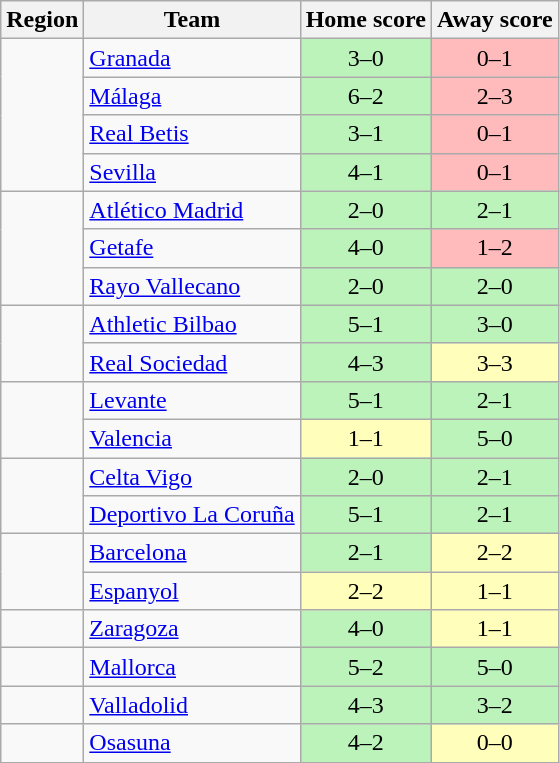<table class="wikitable" style="text-align: center">
<tr>
<th>Region</th>
<th>Team</th>
<th>Home score</th>
<th>Away score</th>
</tr>
<tr>
<td style="text-align: center;" rowspan="4"></td>
<td align=left><a href='#'>Granada</a></td>
<td bgcolor=#BBF3BB>3–0</td>
<td bgcolor=#FFBBBB>0–1</td>
</tr>
<tr>
<td align=left><a href='#'>Málaga</a></td>
<td bgcolor=#BBF3BB>6–2</td>
<td bgcolor=#FFBBBB>2–3</td>
</tr>
<tr>
<td align=left><a href='#'>Real Betis</a></td>
<td bgcolor=#BBF3BB>3–1</td>
<td bgcolor=#FFBBBB>0–1</td>
</tr>
<tr>
<td align=left><a href='#'>Sevilla</a></td>
<td bgcolor=#BBF3BB>4–1</td>
<td bgcolor=#FFBBBB>0–1</td>
</tr>
<tr>
<td style="text-align: center;" rowspan="3"></td>
<td align=left><a href='#'>Atlético Madrid</a></td>
<td bgcolor=#BBF3BB>2–0</td>
<td bgcolor=#BBF3BB>2–1</td>
</tr>
<tr>
<td align=left><a href='#'>Getafe</a></td>
<td bgcolor=#BBF3BB>4–0</td>
<td bgcolor=#FFBBBB>1–2</td>
</tr>
<tr>
<td align=left><a href='#'>Rayo Vallecano</a></td>
<td bgcolor=#BBF3BB>2–0</td>
<td bgcolor=#BBF3BB>2–0</td>
</tr>
<tr>
<td style="text-align: center;" rowspan="2"></td>
<td align=left><a href='#'>Athletic Bilbao</a></td>
<td bgcolor=#BBF3BB>5–1</td>
<td bgcolor=#BBF3BB>3–0</td>
</tr>
<tr>
<td align=left><a href='#'>Real Sociedad</a></td>
<td bgcolor=#BBF3BB>4–3</td>
<td bgcolor=FFFFBB>3–3</td>
</tr>
<tr>
<td style="text-align: center;" rowspan="2"></td>
<td align=left><a href='#'>Levante</a></td>
<td bgcolor=#BBF3BB>5–1</td>
<td bgcolor=#BBF3BB>2–1</td>
</tr>
<tr>
<td align=left><a href='#'>Valencia</a></td>
<td bgcolor=FFFFBB>1–1</td>
<td bgcolor=#BBF3BB>5–0</td>
</tr>
<tr>
<td style="text-align: center;" rowspan="2"></td>
<td align=left><a href='#'>Celta Vigo</a></td>
<td bgcolor=#BBF3BB>2–0</td>
<td bgcolor=#BBF3BB>2–1</td>
</tr>
<tr>
<td align=left><a href='#'>Deportivo La Coruña</a></td>
<td bgcolor=#BBF3BB>5–1</td>
<td bgcolor=#BBF3BB>2–1</td>
</tr>
<tr>
<td style="text-align: center;" rowspan="2"></td>
<td align=left><a href='#'>Barcelona</a></td>
<td bgcolor=BBF3BB>2–1</td>
<td bgcolor=FFFFBB>2–2</td>
</tr>
<tr>
<td align=left><a href='#'>Espanyol</a></td>
<td bgcolor=FFFFBB>2–2</td>
<td bgcolor=FFFFBB>1–1</td>
</tr>
<tr>
<td style="text-align: center;" rowspan="1"></td>
<td align=left><a href='#'>Zaragoza</a></td>
<td bgcolor=#BBF3BB>4–0</td>
<td bgcolor=#FFFFBB>1–1</td>
</tr>
<tr>
<td style="text-align: center;" rowspan="1"></td>
<td align=left><a href='#'>Mallorca</a></td>
<td bgcolor=#BBF3BB>5–2</td>
<td bgcolor=#BBF3BB>5–0</td>
</tr>
<tr>
<td style="text-align: center;" rowspan="1"></td>
<td align=left><a href='#'>Valladolid</a></td>
<td bgcolor=#BBF3BB>4–3</td>
<td bgcolor=#BBF3BB>3–2</td>
</tr>
<tr>
<td style="text-align: center;" rowspan="1"></td>
<td align=left><a href='#'>Osasuna</a></td>
<td bgcolor=#BBF3BB>4–2</td>
<td bgcolor=#FFFFBB>0–0</td>
</tr>
</table>
